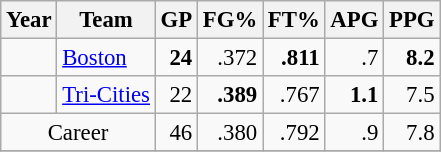<table class="wikitable sortable" style="font-size:95%; text-align:right;">
<tr>
<th>Year</th>
<th>Team</th>
<th>GP</th>
<th>FG%</th>
<th>FT%</th>
<th>APG</th>
<th>PPG</th>
</tr>
<tr>
<td style="text-align:left;"></td>
<td style="text-align:left;"><a href='#'>Boston</a></td>
<td><strong>24</strong></td>
<td>.372</td>
<td><strong>.811</strong></td>
<td>.7</td>
<td><strong>8.2</strong></td>
</tr>
<tr>
<td style="text-align:left;"></td>
<td style="text-align:left;"><a href='#'>Tri-Cities</a></td>
<td>22</td>
<td><strong>.389</strong></td>
<td>.767</td>
<td><strong>1.1</strong></td>
<td>7.5</td>
</tr>
<tr>
<td style="text-align:center;" colspan="2">Career</td>
<td>46</td>
<td>.380</td>
<td>.792</td>
<td>.9</td>
<td>7.8</td>
</tr>
<tr>
</tr>
</table>
